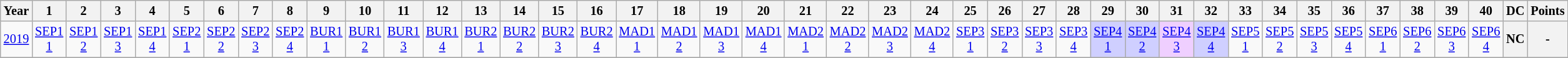<table class="wikitable" style="text-align:center; font-size:85%">
<tr>
<th>Year</th>
<th>1</th>
<th>2</th>
<th>3</th>
<th>4</th>
<th>5</th>
<th>6</th>
<th>7</th>
<th>8</th>
<th>9</th>
<th>10</th>
<th>11</th>
<th>12</th>
<th>13</th>
<th>14</th>
<th>15</th>
<th>16</th>
<th>17</th>
<th>18</th>
<th>19</th>
<th>20</th>
<th>21</th>
<th>22</th>
<th>23</th>
<th>24</th>
<th>25</th>
<th>26</th>
<th>27</th>
<th>28</th>
<th>29</th>
<th>30</th>
<th>31</th>
<th>32</th>
<th>33</th>
<th>34</th>
<th>35</th>
<th>36</th>
<th>37</th>
<th>38</th>
<th>39</th>
<th>40</th>
<th>DC</th>
<th>Points</th>
</tr>
<tr>
<td><a href='#'>2019</a></td>
<td><a href='#'>SEP1<br>1</a></td>
<td><a href='#'>SEP1<br>2</a></td>
<td><a href='#'>SEP1<br>3</a></td>
<td><a href='#'>SEP1<br>4</a></td>
<td><a href='#'>SEP2<br>1</a></td>
<td><a href='#'>SEP2<br>2</a></td>
<td><a href='#'>SEP2<br>3</a></td>
<td><a href='#'>SEP2<br>4</a></td>
<td><a href='#'>BUR1<br>1</a></td>
<td><a href='#'>BUR1<br>2</a></td>
<td><a href='#'>BUR1<br>3</a></td>
<td><a href='#'>BUR1<br>4</a></td>
<td><a href='#'>BUR2<br>1</a></td>
<td><a href='#'>BUR2<br>2</a></td>
<td><a href='#'>BUR2<br>3</a></td>
<td><a href='#'>BUR2<br>4</a></td>
<td><a href='#'>MAD1<br>1</a></td>
<td><a href='#'>MAD1<br>2</a></td>
<td><a href='#'>MAD1<br>3</a></td>
<td><a href='#'>MAD1<br>4</a></td>
<td><a href='#'>MAD2<br>1</a></td>
<td><a href='#'>MAD2<br>2</a></td>
<td><a href='#'>MAD2<br>3</a></td>
<td><a href='#'>MAD2<br>4</a></td>
<td><a href='#'>SEP3<br>1</a></td>
<td><a href='#'>SEP3<br>2</a></td>
<td><a href='#'>SEP3<br>3</a></td>
<td><a href='#'>SEP3<br>4</a></td>
<td style="background:#cfcfff"><a href='#'>SEP4<br>1</a><br></td>
<td style="background:#cfcfff"><a href='#'>SEP4<br>2</a><br></td>
<td style="background:#efcfff"><a href='#'>SEP4<br>3</a><br></td>
<td style="background:#cfcfff"><a href='#'>SEP4<br>4</a><br></td>
<td><a href='#'>SEP5<br>1</a></td>
<td><a href='#'>SEP5<br>2</a></td>
<td><a href='#'>SEP5<br>3</a></td>
<td><a href='#'>SEP5<br>4</a></td>
<td><a href='#'>SEP6<br>1</a></td>
<td><a href='#'>SEP6<br>2</a></td>
<td><a href='#'>SEP6<br>3</a></td>
<td><a href='#'>SEP6<br>4</a></td>
<th>NC</th>
<th>-</th>
</tr>
<tr>
</tr>
</table>
